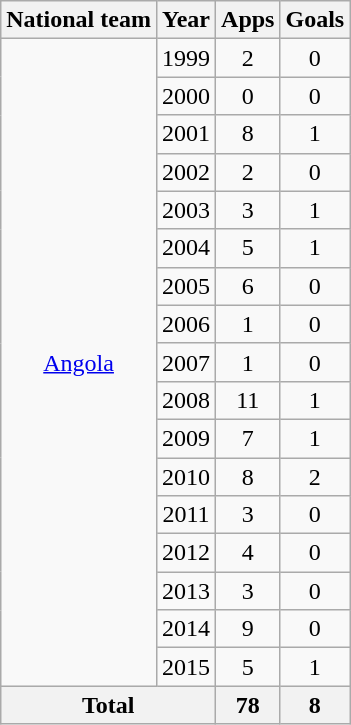<table class="wikitable" style="text-align:center">
<tr>
<th>National team</th>
<th>Year</th>
<th>Apps</th>
<th>Goals</th>
</tr>
<tr>
<td rowspan="17"><a href='#'>Angola</a></td>
<td>1999</td>
<td>2</td>
<td>0</td>
</tr>
<tr>
<td>2000</td>
<td>0</td>
<td>0</td>
</tr>
<tr>
<td>2001</td>
<td>8</td>
<td>1</td>
</tr>
<tr>
<td>2002</td>
<td>2</td>
<td>0</td>
</tr>
<tr>
<td>2003</td>
<td>3</td>
<td>1</td>
</tr>
<tr>
<td>2004</td>
<td>5</td>
<td>1</td>
</tr>
<tr>
<td>2005</td>
<td>6</td>
<td>0</td>
</tr>
<tr>
<td>2006</td>
<td>1</td>
<td>0</td>
</tr>
<tr>
<td>2007</td>
<td>1</td>
<td>0</td>
</tr>
<tr>
<td>2008</td>
<td>11</td>
<td>1</td>
</tr>
<tr>
<td>2009</td>
<td>7</td>
<td>1</td>
</tr>
<tr>
<td>2010</td>
<td>8</td>
<td>2</td>
</tr>
<tr>
<td>2011</td>
<td>3</td>
<td>0</td>
</tr>
<tr>
<td>2012</td>
<td>4</td>
<td>0</td>
</tr>
<tr>
<td>2013</td>
<td>3</td>
<td>0</td>
</tr>
<tr>
<td>2014</td>
<td>9</td>
<td>0</td>
</tr>
<tr>
<td>2015</td>
<td>5</td>
<td>1</td>
</tr>
<tr>
<th colspan="2">Total</th>
<th>78</th>
<th>8</th>
</tr>
</table>
